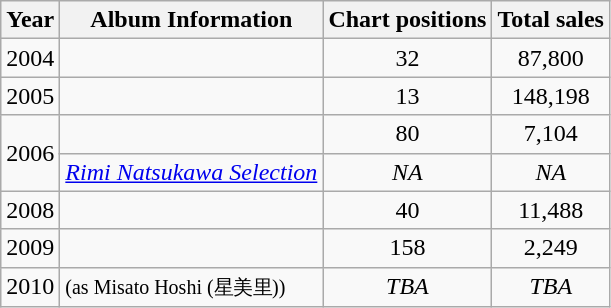<table class="wikitable">
<tr>
<th rowspan="1">Year</th>
<th rowspan="1">Album Information</th>
<th colspan="1">Chart positions</th>
<th colspan="1">Total sales</th>
</tr>
<tr>
<td align="center">2004</td>
<td><br></td>
<td align="center">32</td>
<td align="center">87,800</td>
</tr>
<tr>
<td align="center">2005</td>
<td><br></td>
<td align="center">13</td>
<td align="center">148,198</td>
</tr>
<tr>
<td align="center" rowspan="2">2006</td>
<td><br></td>
<td align="center">80</td>
<td align="center">7,104</td>
</tr>
<tr>
<td><em><a href='#'>Rimi Natsukawa Selection</a></em><br></td>
<td align="center"><em>NA</em></td>
<td align="center"><em>NA</em></td>
</tr>
<tr>
<td align="center">2008</td>
<td><br></td>
<td align="center">40</td>
<td align="center">11,488</td>
</tr>
<tr>
<td align="center">2009</td>
<td><br></td>
<td align="center">158</td>
<td align="center">2,249</td>
</tr>
<tr>
<td align="center">2010</td>
<td> <small>(as Misato Hoshi (星美里))</small><br></td>
<td align="center"><em>TBA</em></td>
<td align="center"><em>TBA</em></td>
</tr>
</table>
